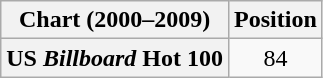<table class="wikitable plainrowheaders" style="text-align:center">
<tr>
<th scope="col">Chart (2000–2009)</th>
<th scope="col">Position</th>
</tr>
<tr>
<th scope="row">US <em>Billboard</em> Hot 100</th>
<td style="text-align:center;">84</td>
</tr>
</table>
